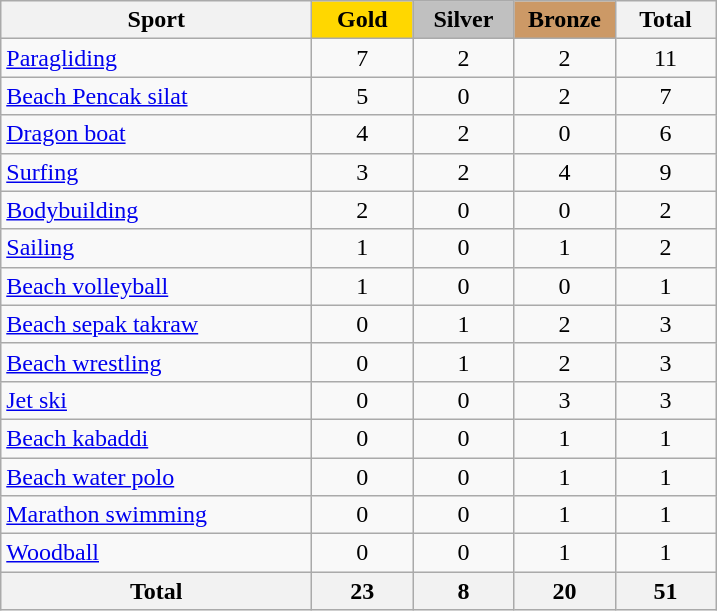<table class="wikitable" style="text-align:center;">
<tr>
<th width=200>Sport</th>
<td bgcolor=gold width=60><strong>Gold</strong></td>
<td bgcolor=silver width=60><strong>Silver</strong></td>
<td bgcolor=#cc9966 width=60><strong>Bronze</strong></td>
<th width=60>Total</th>
</tr>
<tr>
<td align=left><a href='#'>Paragliding</a></td>
<td>7</td>
<td>2</td>
<td>2</td>
<td>11</td>
</tr>
<tr>
<td align=left><a href='#'>Beach Pencak silat</a></td>
<td>5</td>
<td>0</td>
<td>2</td>
<td>7</td>
</tr>
<tr>
<td align=left><a href='#'>Dragon boat</a></td>
<td>4</td>
<td>2</td>
<td>0</td>
<td>6</td>
</tr>
<tr>
<td align=left><a href='#'>Surfing</a></td>
<td>3</td>
<td>2</td>
<td>4</td>
<td>9</td>
</tr>
<tr>
<td align=left><a href='#'>Bodybuilding</a></td>
<td>2</td>
<td>0</td>
<td>0</td>
<td>2</td>
</tr>
<tr>
<td align=left><a href='#'>Sailing</a></td>
<td>1</td>
<td>0</td>
<td>1</td>
<td>2</td>
</tr>
<tr>
<td align=left><a href='#'>Beach volleyball</a></td>
<td>1</td>
<td>0</td>
<td>0</td>
<td>1</td>
</tr>
<tr>
<td align=left><a href='#'>Beach sepak takraw</a></td>
<td>0</td>
<td>1</td>
<td>2</td>
<td>3</td>
</tr>
<tr>
<td align=left><a href='#'>Beach wrestling</a></td>
<td>0</td>
<td>1</td>
<td>2</td>
<td>3</td>
</tr>
<tr>
<td align=left><a href='#'>Jet ski</a></td>
<td>0</td>
<td>0</td>
<td>3</td>
<td>3</td>
</tr>
<tr>
<td align=left><a href='#'>Beach kabaddi</a></td>
<td>0</td>
<td>0</td>
<td>1</td>
<td>1</td>
</tr>
<tr>
<td align=left><a href='#'>Beach water polo</a></td>
<td>0</td>
<td>0</td>
<td>1</td>
<td>1</td>
</tr>
<tr>
<td align=left><a href='#'>Marathon swimming</a></td>
<td>0</td>
<td>0</td>
<td>1</td>
<td>1</td>
</tr>
<tr>
<td align=left><a href='#'>Woodball</a></td>
<td>0</td>
<td>0</td>
<td>1</td>
<td>1</td>
</tr>
<tr>
<th>Total</th>
<th>23</th>
<th>8</th>
<th>20</th>
<th>51</th>
</tr>
</table>
